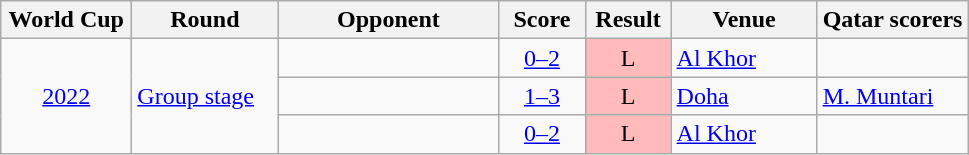<table class="wikitable" style="text-align:left;">
<tr>
<th width=80>World Cup</th>
<th width=90>Round</th>
<th width=140>Opponent</th>
<th width=50>Score</th>
<th width=50>Result</th>
<th width=90>Venue</th>
<th>Qatar scorers</th>
</tr>
<tr>
<td rowspan="3" align=center><a href='#'>2022</a></td>
<td rowspan="3"><a href='#'>Group stage</a></td>
<td></td>
<td align=center><a href='#'>0–2</a></td>
<td align=center bgcolor="#ffbbbb">L</td>
<td><a href='#'>Al Khor</a></td>
<td></td>
</tr>
<tr>
<td></td>
<td align=center><a href='#'>1–3</a></td>
<td align=center bgcolor="#ffbbbb">L</td>
<td><a href='#'>Doha</a></td>
<td><a href='#'>M. Muntari</a></td>
</tr>
<tr>
<td></td>
<td align=center><a href='#'>0–2</a></td>
<td align=center bgcolor="#ffbbbb">L</td>
<td><a href='#'>Al Khor</a></td>
<td></td>
</tr>
</table>
